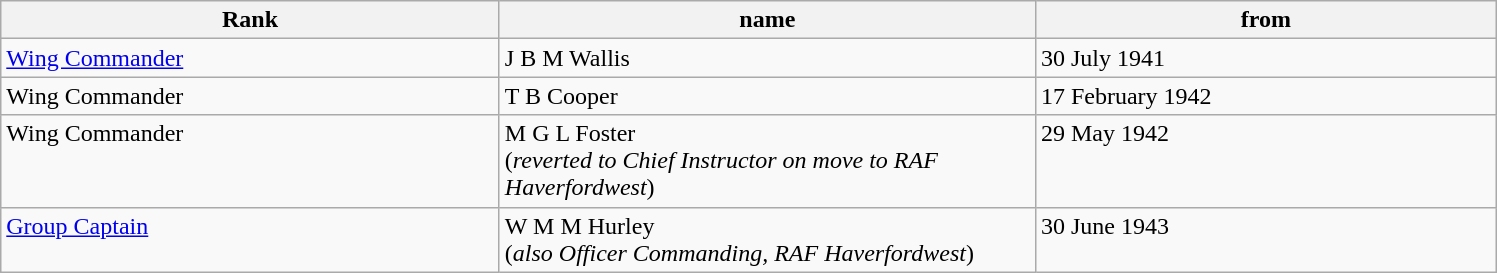<table class="wikitable sortable">
<tr style="vertical-align: top;">
<th scope="col" style="width: 325px;">Rank</th>
<th scope="col" style="width: 350px;">name</th>
<th scope="col" style="width: 300px;">from</th>
</tr>
<tr style="vertical-align: top;">
<td><a href='#'>Wing Commander</a></td>
<td>J B M Wallis</td>
<td>30 July 1941</td>
</tr>
<tr style="vertical-align: top;">
<td>Wing Commander</td>
<td>T B Cooper</td>
<td>17 February 1942</td>
</tr>
<tr style="vertical-align: top;">
<td>Wing Commander</td>
<td>M G L Foster<br>(<em>reverted to Chief Instructor on move to RAF Haverfordwest</em>)</td>
<td>29 May 1942</td>
</tr>
<tr style="vertical-align: top;">
<td><a href='#'>Group Captain</a></td>
<td>W M M Hurley<br>(<em>also Officer Commanding, RAF Haverfordwest</em>)</td>
<td>30 June 1943</td>
</tr>
</table>
